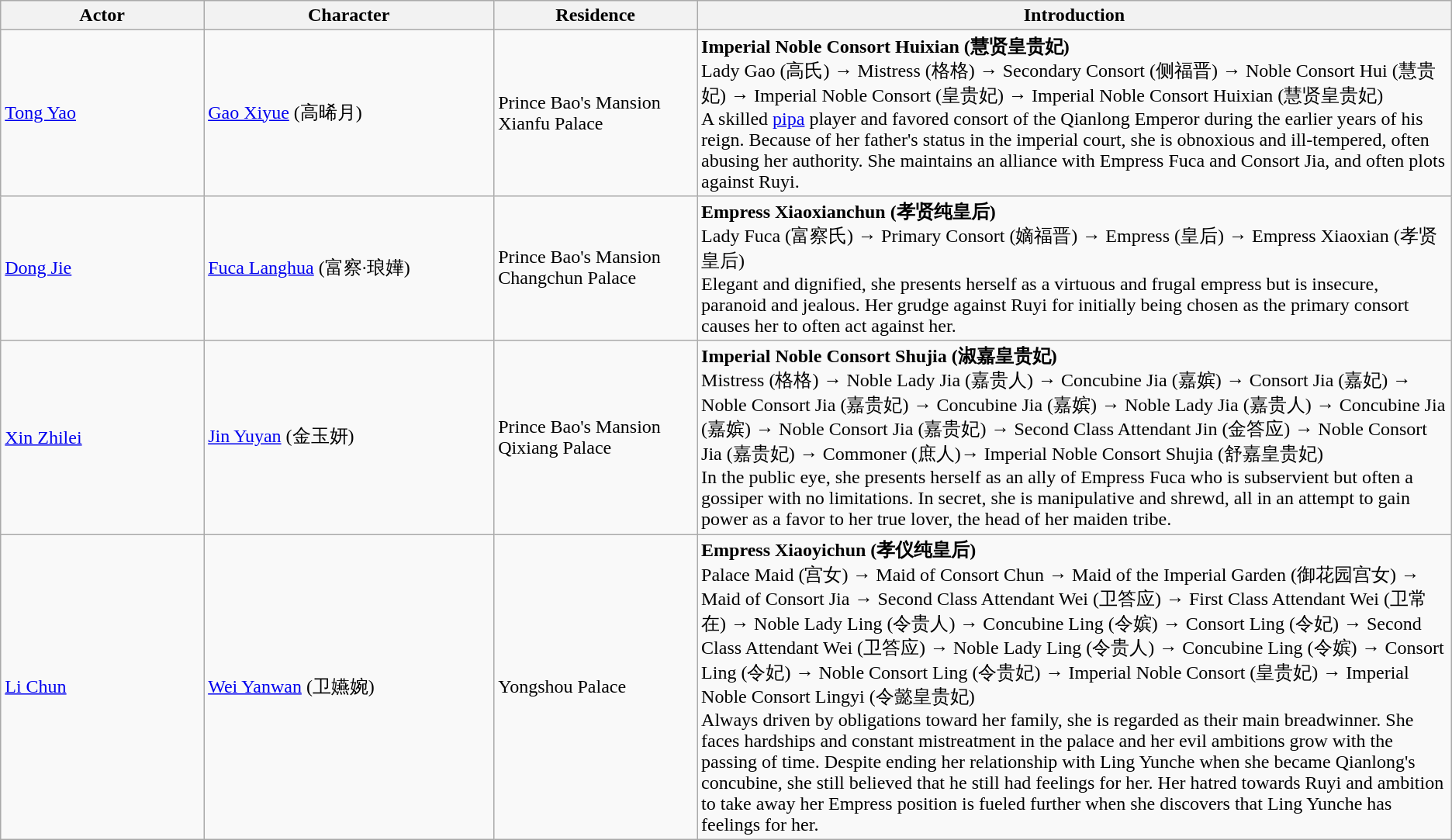<table class="wikitable">
<tr>
<th style="width:14%">Actor</th>
<th style="width:20%">Character</th>
<th style="width:14%">Residence</th>
<th>Introduction</th>
</tr>
<tr>
<td><a href='#'>Tong Yao</a></td>
<td><a href='#'>Gao Xiyue</a> (高晞月)</td>
<td>Prince Bao's Mansion<br>Xianfu Palace</td>
<td><strong>Imperial Noble Consort Huixian (慧贤皇贵妃)</strong><br>Lady Gao (高氏) → Mistress (格格) → Secondary Consort (侧福晋) → Noble Consort Hui (慧贵妃) → Imperial Noble Consort (皇贵妃) → Imperial Noble Consort Huixian (慧贤皇贵妃)<br>A skilled <a href='#'>pipa</a> player and favored consort of the Qianlong Emperor during the earlier years of his reign. Because of her father's status in the imperial court, she is obnoxious and ill-tempered, often abusing her authority. She maintains an alliance with Empress Fuca and Consort Jia, and often plots against Ruyi.</td>
</tr>
<tr>
<td><a href='#'>Dong Jie</a></td>
<td><a href='#'>Fuca Langhua</a> (富察·琅嬅)</td>
<td>Prince Bao's Mansion<br>Changchun Palace</td>
<td><strong>Empress Xiaoxianchun (孝贤纯皇后)</strong><br>Lady Fuca (富察氏) → Primary Consort (嫡福晋) → Empress (皇后) → Empress Xiaoxian (孝贤皇后)<br>Elegant and dignified, she presents herself as a virtuous and frugal empress but is insecure, paranoid and jealous. Her grudge against Ruyi for initially being chosen as the primary consort causes her to often act against her.</td>
</tr>
<tr>
<td><a href='#'>Xin Zhilei</a></td>
<td><a href='#'>Jin Yuyan</a> (金玉妍)</td>
<td>Prince Bao's Mansion<br>Qixiang Palace</td>
<td><strong>Imperial Noble Consort Shujia (淑嘉皇贵妃)</strong><br>Mistress (格格) → Noble Lady Jia (嘉贵人) → Concubine Jia (嘉嫔) → Consort Jia (嘉妃) → Noble Consort Jia (嘉贵妃) → Concubine Jia (嘉嫔) → Noble Lady Jia (嘉贵人) → Concubine Jia (嘉嫔) → Noble Consort Jia (嘉贵妃) → Second Class Attendant Jin (金答应) → Noble Consort Jia (嘉贵妃) → Commoner (庶人)→ Imperial Noble Consort Shujia (舒嘉皇贵妃)<br>In the public eye, she presents herself as an ally of Empress Fuca who is subservient but often a gossiper with no limitations. In secret, she is manipulative and shrewd, all in an attempt to gain power as a favor to her true lover, the head of her maiden tribe.</td>
</tr>
<tr>
<td><a href='#'>Li Chun</a></td>
<td><a href='#'>Wei Yanwan</a> (卫嬿婉)</td>
<td>Yongshou Palace</td>
<td><strong>Empress Xiaoyichun (孝仪纯皇后)</strong><br>Palace Maid (宫女) → Maid of Consort Chun → Maid of the Imperial Garden (御花园宫女) → Maid of Consort Jia → Second Class Attendant Wei (卫答应) → First Class Attendant Wei (卫常在) → Noble Lady Ling (令贵人) → Concubine Ling (令嫔) → Consort Ling (令妃) → Second Class Attendant Wei (卫答应) → Noble Lady Ling (令贵人) → Concubine Ling (令嫔) → Consort Ling (令妃) → Noble Consort Ling (令贵妃) → Imperial Noble Consort (皇贵妃) → Imperial Noble Consort Lingyi (令懿皇贵妃)<br>Always driven by obligations toward her family, she is regarded as their main breadwinner. She faces hardships and constant mistreatment in the palace and her evil ambitions grow with the passing of time. Despite ending her relationship with Ling Yunche when she became Qianlong's concubine, she still believed that he still had feelings for her. Her hatred towards Ruyi and ambition to take away her Empress position is fueled further when she discovers that Ling Yunche has feelings for her.</td>
</tr>
</table>
